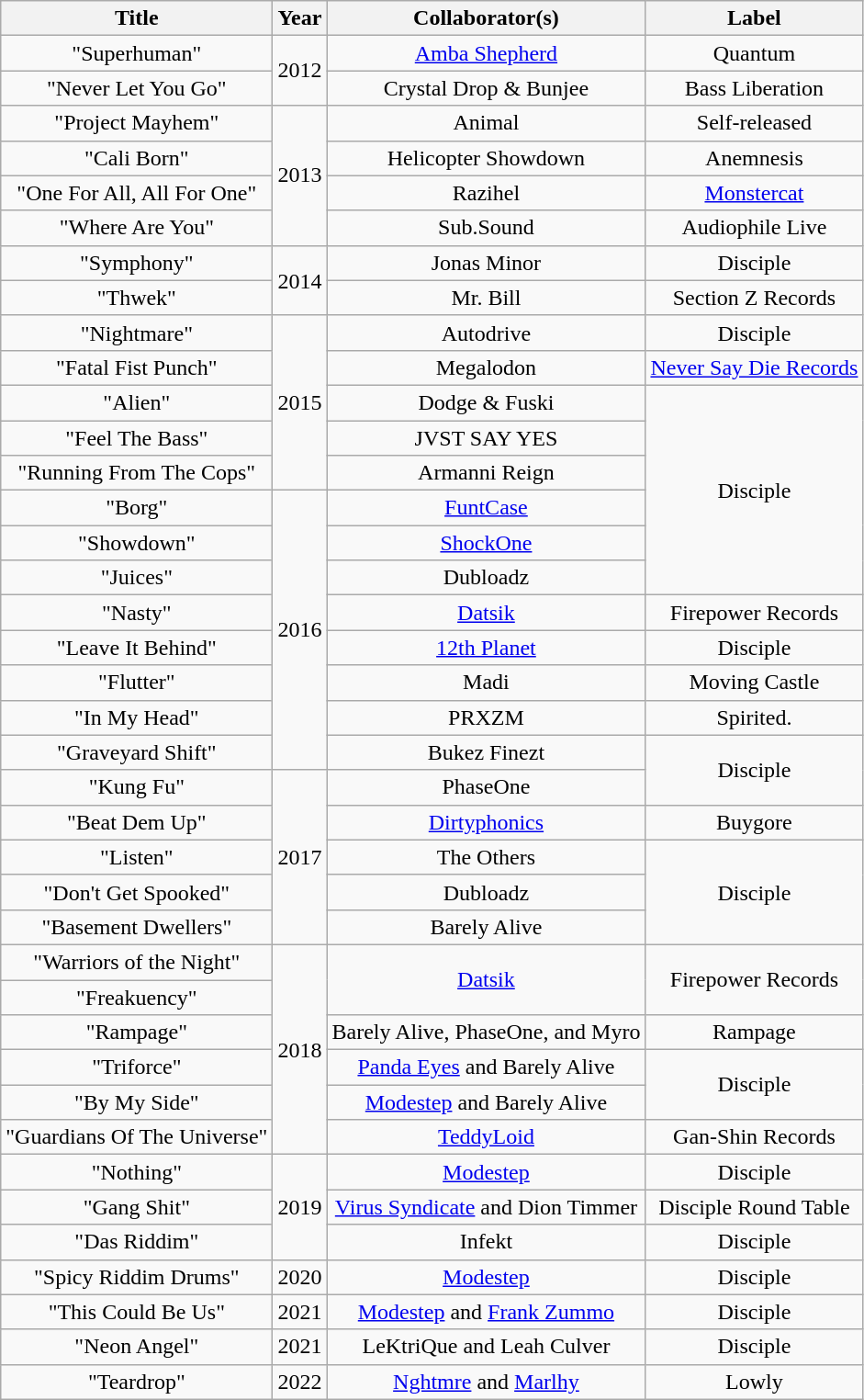<table class="wikitable plainrowheaders" style="text-align:center;">
<tr>
<th scope="col">Title</th>
<th scope="col">Year</th>
<th scope="col">Collaborator(s)</th>
<th scope="col">Label</th>
</tr>
<tr>
<td>"Superhuman"</td>
<td rowspan="2">2012</td>
<td><a href='#'>Amba Shepherd</a></td>
<td>Quantum</td>
</tr>
<tr>
<td>"Never Let You Go"</td>
<td>Crystal Drop & Bunjee</td>
<td>Bass Liberation</td>
</tr>
<tr>
<td>"Project Mayhem"</td>
<td rowspan="4">2013</td>
<td>Animal</td>
<td>Self-released</td>
</tr>
<tr>
<td>"Cali Born"</td>
<td>Helicopter Showdown</td>
<td>Anemnesis</td>
</tr>
<tr>
<td>"One For All, All For One"</td>
<td>Razihel</td>
<td><a href='#'>Monstercat</a></td>
</tr>
<tr>
<td>"Where Are You"</td>
<td>Sub.Sound</td>
<td>Audiophile Live</td>
</tr>
<tr>
<td>"Symphony"</td>
<td rowspan="2">2014</td>
<td>Jonas Minor</td>
<td>Disciple</td>
</tr>
<tr>
<td>"Thwek"</td>
<td>Mr. Bill</td>
<td>Section Z Records</td>
</tr>
<tr>
<td>"Nightmare" </td>
<td rowspan="5">2015</td>
<td>Autodrive</td>
<td>Disciple</td>
</tr>
<tr>
<td>"Fatal Fist Punch"</td>
<td>Megalodon</td>
<td><a href='#'>Never Say Die Records</a></td>
</tr>
<tr>
<td>"Alien"</td>
<td>Dodge & Fuski</td>
<td rowspan="6">Disciple</td>
</tr>
<tr>
<td>"Feel The Bass"</td>
<td>JVST SAY YES</td>
</tr>
<tr>
<td>"Running From The Cops"</td>
<td>Armanni Reign</td>
</tr>
<tr>
<td>"Borg"</td>
<td rowspan="8">2016</td>
<td><a href='#'>FuntCase</a></td>
</tr>
<tr>
<td>"Showdown"</td>
<td><a href='#'>ShockOne</a></td>
</tr>
<tr>
<td>"Juices"</td>
<td>Dubloadz</td>
</tr>
<tr>
<td>"Nasty"</td>
<td><a href='#'>Datsik</a></td>
<td>Firepower Records</td>
</tr>
<tr>
<td>"Leave It Behind" </td>
<td><a href='#'>12th Planet</a></td>
<td>Disciple</td>
</tr>
<tr>
<td>"Flutter"</td>
<td>Madi</td>
<td>Moving Castle</td>
</tr>
<tr>
<td>"In My Head"</td>
<td>PRXZM</td>
<td>Spirited.</td>
</tr>
<tr>
<td>"Graveyard Shift"</td>
<td>Bukez Finezt</td>
<td rowspan="2">Disciple</td>
</tr>
<tr>
<td>"Kung Fu"</td>
<td rowspan="5">2017</td>
<td>PhaseOne</td>
</tr>
<tr>
<td>"Beat Dem Up"</td>
<td><a href='#'>Dirtyphonics</a></td>
<td>Buygore</td>
</tr>
<tr>
<td>"Listen"</td>
<td>The Others</td>
<td rowspan="3">Disciple</td>
</tr>
<tr>
<td>"Don't Get Spooked"</td>
<td>Dubloadz</td>
</tr>
<tr>
<td>"Basement Dwellers"</td>
<td>Barely Alive</td>
</tr>
<tr>
<td>"Warriors of the Night"</td>
<td rowspan="6">2018</td>
<td rowspan="2"><a href='#'>Datsik</a></td>
<td rowspan="2">Firepower Records</td>
</tr>
<tr>
<td>"Freakuency"</td>
</tr>
<tr>
<td>"Rampage"</td>
<td>Barely Alive, PhaseOne, and Myro</td>
<td>Rampage</td>
</tr>
<tr>
<td>"Triforce"</td>
<td><a href='#'>Panda Eyes</a> and Barely Alive</td>
<td rowspan="2">Disciple</td>
</tr>
<tr>
<td>"By My Side"</td>
<td><a href='#'>Modestep</a> and Barely Alive</td>
</tr>
<tr>
<td>"Guardians Of The Universe"</td>
<td><a href='#'>TeddyLoid</a></td>
<td>Gan-Shin Records</td>
</tr>
<tr>
<td>"Nothing"</td>
<td rowspan="3">2019</td>
<td><a href='#'>Modestep</a></td>
<td>Disciple</td>
</tr>
<tr>
<td>"Gang Shit"</td>
<td><a href='#'>Virus Syndicate</a> and Dion Timmer</td>
<td>Disciple Round Table</td>
</tr>
<tr>
<td>"Das Riddim"</td>
<td>Infekt</td>
<td>Disciple</td>
</tr>
<tr>
<td>"Spicy Riddim Drums"</td>
<td>2020</td>
<td><a href='#'>Modestep</a></td>
<td>Disciple</td>
</tr>
<tr>
<td>"This Could Be Us"</td>
<td>2021</td>
<td><a href='#'>Modestep</a> and <a href='#'>Frank Zummo</a></td>
<td>Disciple</td>
</tr>
<tr>
<td>"Neon Angel"</td>
<td>2021</td>
<td>LeKtriQue and Leah Culver</td>
<td>Disciple</td>
</tr>
<tr>
<td>"Teardrop"</td>
<td>2022</td>
<td><a href='#'>Nghtmre</a> and <a href='#'>Marlhy</a></td>
<td>Lowly</td>
</tr>
</table>
